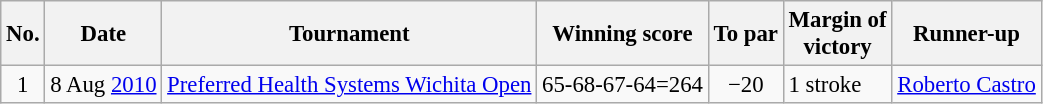<table class="wikitable" style="font-size:95%;">
<tr>
<th>No.</th>
<th>Date</th>
<th>Tournament</th>
<th>Winning score</th>
<th>To par</th>
<th>Margin of<br>victory</th>
<th>Runner-up</th>
</tr>
<tr>
<td align=center>1</td>
<td align=right>8 Aug <a href='#'>2010</a></td>
<td><a href='#'>Preferred Health Systems Wichita Open</a></td>
<td align=right>65-68-67-64=264</td>
<td align=center>−20</td>
<td>1 stroke</td>
<td> <a href='#'>Roberto Castro</a></td>
</tr>
</table>
